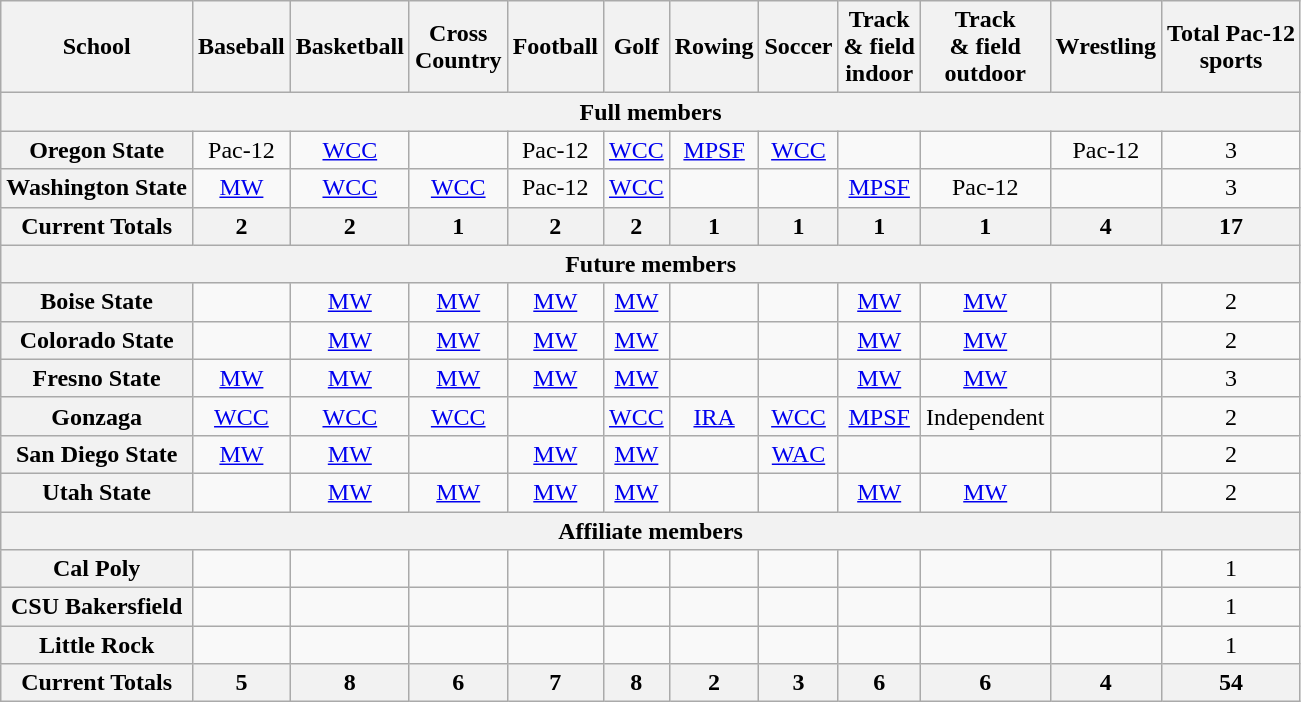<table class="wikitable" style="text-align:center">
<tr>
<th>School</th>
<th>Baseball</th>
<th>Basketball</th>
<th>Cross<br>Country</th>
<th>Football</th>
<th>Golf</th>
<th>Rowing</th>
<th>Soccer</th>
<th>Track<br>& field<br>indoor</th>
<th>Track<br>& field<br>outdoor</th>
<th>Wrestling</th>
<th>Total Pac-12<br>sports</th>
</tr>
<tr>
<th colspan=12>Full members</th>
</tr>
<tr>
<th>Oregon State</th>
<td>Pac-12</td>
<td><a href='#'>WCC</a></td>
<td></td>
<td>Pac-12</td>
<td><a href='#'>WCC</a></td>
<td><a href='#'>MPSF</a></td>
<td><a href='#'>WCC</a></td>
<td></td>
<td></td>
<td>Pac-12</td>
<td>3</td>
</tr>
<tr>
<th>Washington State</th>
<td><a href='#'>MW</a></td>
<td><a href='#'>WCC</a></td>
<td><a href='#'>WCC</a></td>
<td>Pac-12</td>
<td><a href='#'>WCC</a></td>
<td></td>
<td></td>
<td><a href='#'>MPSF</a></td>
<td>Pac-12</td>
<td></td>
<td>3</td>
</tr>
<tr>
<th>Current Totals</th>
<th>2</th>
<th>2</th>
<th>1</th>
<th>2</th>
<th>2</th>
<th>1</th>
<th>1</th>
<th>1</th>
<th>1</th>
<th>4</th>
<th>17</th>
</tr>
<tr>
<th colspan=12>Future members</th>
</tr>
<tr>
<th>Boise State</th>
<td></td>
<td><a href='#'>MW</a></td>
<td><a href='#'>MW</a></td>
<td><a href='#'>MW</a></td>
<td><a href='#'>MW</a></td>
<td></td>
<td></td>
<td><a href='#'>MW</a></td>
<td><a href='#'>MW</a></td>
<td></td>
<td>2</td>
</tr>
<tr>
<th>Colorado State</th>
<td></td>
<td><a href='#'>MW</a></td>
<td><a href='#'>MW</a></td>
<td><a href='#'>MW</a></td>
<td><a href='#'>MW</a></td>
<td></td>
<td></td>
<td><a href='#'>MW</a></td>
<td><a href='#'>MW</a></td>
<td></td>
<td>2</td>
</tr>
<tr>
<th>Fresno State</th>
<td><a href='#'>MW</a></td>
<td><a href='#'>MW</a></td>
<td><a href='#'>MW</a></td>
<td><a href='#'>MW</a></td>
<td><a href='#'>MW</a></td>
<td></td>
<td></td>
<td><a href='#'>MW</a></td>
<td><a href='#'>MW</a></td>
<td></td>
<td>3</td>
</tr>
<tr>
<th>Gonzaga</th>
<td><a href='#'>WCC</a></td>
<td><a href='#'>WCC</a></td>
<td><a href='#'>WCC</a></td>
<td></td>
<td><a href='#'>WCC</a></td>
<td><a href='#'>IRA</a></td>
<td><a href='#'>WCC</a></td>
<td><a href='#'>MPSF</a></td>
<td>Independent</td>
<td></td>
<td>2</td>
</tr>
<tr>
<th>San Diego State</th>
<td><a href='#'>MW</a></td>
<td><a href='#'>MW</a></td>
<td></td>
<td><a href='#'>MW</a></td>
<td><a href='#'>MW</a></td>
<td></td>
<td><a href='#'>WAC</a></td>
<td></td>
<td></td>
<td></td>
<td>2</td>
</tr>
<tr>
<th>Utah State</th>
<td></td>
<td><a href='#'>MW</a></td>
<td><a href='#'>MW</a></td>
<td><a href='#'>MW</a></td>
<td><a href='#'>MW</a></td>
<td></td>
<td></td>
<td><a href='#'>MW</a></td>
<td><a href='#'>MW</a></td>
<td></td>
<td>2</td>
</tr>
<tr>
<th colspan=12>Affiliate members</th>
</tr>
<tr>
<th>Cal Poly</th>
<td></td>
<td></td>
<td></td>
<td></td>
<td></td>
<td></td>
<td></td>
<td></td>
<td></td>
<td></td>
<td>1</td>
</tr>
<tr>
<th>CSU Bakersfield</th>
<td></td>
<td></td>
<td></td>
<td></td>
<td></td>
<td></td>
<td></td>
<td></td>
<td></td>
<td></td>
<td>1</td>
</tr>
<tr>
<th>Little Rock</th>
<td></td>
<td></td>
<td></td>
<td></td>
<td></td>
<td></td>
<td></td>
<td></td>
<td></td>
<td></td>
<td>1</td>
</tr>
<tr>
<th>Current Totals</th>
<th>5</th>
<th>8</th>
<th>6</th>
<th>7</th>
<th>8</th>
<th>2</th>
<th>3</th>
<th>6</th>
<th>6</th>
<th>4</th>
<th>54</th>
</tr>
</table>
